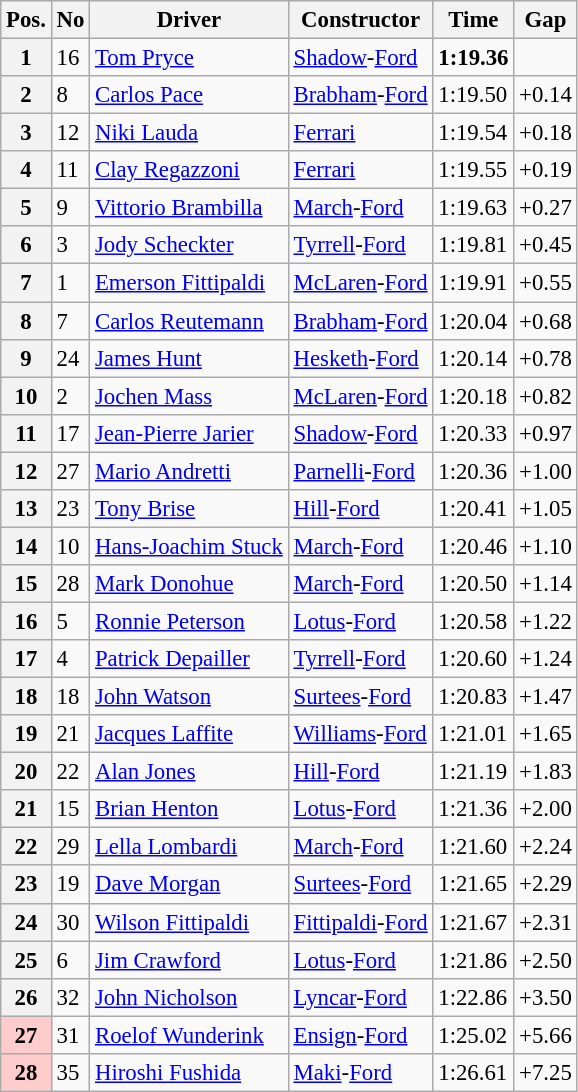<table class="wikitable sortable" style="font-size: 95%">
<tr>
<th>Pos.</th>
<th>No</th>
<th>Driver</th>
<th>Constructor</th>
<th>Time</th>
<th>Gap</th>
</tr>
<tr>
<th>1</th>
<td>16</td>
<td> <a href='#'>Tom Pryce</a></td>
<td><a href='#'>Shadow</a>-<a href='#'>Ford</a></td>
<td><strong>1:19.36</strong></td>
<td></td>
</tr>
<tr>
<th>2</th>
<td>8</td>
<td> <a href='#'>Carlos Pace</a></td>
<td><a href='#'>Brabham</a>-<a href='#'>Ford</a></td>
<td>1:19.50</td>
<td>+0.14</td>
</tr>
<tr>
<th>3</th>
<td>12</td>
<td> <a href='#'>Niki Lauda</a></td>
<td><a href='#'>Ferrari</a></td>
<td>1:19.54</td>
<td>+0.18</td>
</tr>
<tr>
<th>4</th>
<td>11</td>
<td> <a href='#'>Clay Regazzoni</a></td>
<td><a href='#'>Ferrari</a></td>
<td>1:19.55</td>
<td>+0.19</td>
</tr>
<tr>
<th>5</th>
<td>9</td>
<td> <a href='#'>Vittorio Brambilla</a></td>
<td><a href='#'>March</a>-<a href='#'>Ford</a></td>
<td>1:19.63</td>
<td>+0.27</td>
</tr>
<tr>
<th>6</th>
<td>3</td>
<td> <a href='#'>Jody Scheckter</a></td>
<td><a href='#'>Tyrrell</a>-<a href='#'>Ford</a></td>
<td>1:19.81</td>
<td>+0.45</td>
</tr>
<tr>
<th>7</th>
<td>1</td>
<td> <a href='#'>Emerson Fittipaldi</a></td>
<td><a href='#'>McLaren</a>-<a href='#'>Ford</a></td>
<td>1:19.91</td>
<td>+0.55</td>
</tr>
<tr>
<th>8</th>
<td>7</td>
<td> <a href='#'>Carlos Reutemann</a></td>
<td><a href='#'>Brabham</a>-<a href='#'>Ford</a></td>
<td>1:20.04</td>
<td>+0.68</td>
</tr>
<tr>
<th>9</th>
<td>24</td>
<td> <a href='#'>James Hunt</a></td>
<td><a href='#'>Hesketh</a>-<a href='#'>Ford</a></td>
<td>1:20.14</td>
<td>+0.78</td>
</tr>
<tr>
<th>10</th>
<td>2</td>
<td> <a href='#'>Jochen Mass</a></td>
<td><a href='#'>McLaren</a>-<a href='#'>Ford</a></td>
<td>1:20.18</td>
<td>+0.82</td>
</tr>
<tr>
<th>11</th>
<td>17</td>
<td> <a href='#'>Jean-Pierre Jarier</a></td>
<td><a href='#'>Shadow</a>-<a href='#'>Ford</a></td>
<td>1:20.33</td>
<td>+0.97</td>
</tr>
<tr>
<th>12</th>
<td>27</td>
<td> <a href='#'>Mario Andretti</a></td>
<td><a href='#'>Parnelli</a>-<a href='#'>Ford</a></td>
<td>1:20.36</td>
<td>+1.00</td>
</tr>
<tr>
<th>13</th>
<td>23</td>
<td> <a href='#'>Tony Brise</a></td>
<td><a href='#'>Hill</a>-<a href='#'>Ford</a></td>
<td>1:20.41</td>
<td>+1.05</td>
</tr>
<tr>
<th>14</th>
<td>10</td>
<td> <a href='#'>Hans-Joachim Stuck</a></td>
<td><a href='#'>March</a>-<a href='#'>Ford</a></td>
<td>1:20.46</td>
<td>+1.10</td>
</tr>
<tr>
<th>15</th>
<td>28</td>
<td> <a href='#'>Mark Donohue</a></td>
<td><a href='#'>March</a>-<a href='#'>Ford</a></td>
<td>1:20.50</td>
<td>+1.14</td>
</tr>
<tr>
<th>16</th>
<td>5</td>
<td> <a href='#'>Ronnie Peterson</a></td>
<td><a href='#'>Lotus</a>-<a href='#'>Ford</a></td>
<td>1:20.58</td>
<td>+1.22</td>
</tr>
<tr>
<th>17</th>
<td>4</td>
<td> <a href='#'>Patrick Depailler</a></td>
<td><a href='#'>Tyrrell</a>-<a href='#'>Ford</a></td>
<td>1:20.60</td>
<td>+1.24</td>
</tr>
<tr>
<th>18</th>
<td>18</td>
<td> <a href='#'>John Watson</a></td>
<td><a href='#'>Surtees</a>-<a href='#'>Ford</a></td>
<td>1:20.83</td>
<td>+1.47</td>
</tr>
<tr>
<th>19</th>
<td>21</td>
<td> <a href='#'>Jacques Laffite</a></td>
<td><a href='#'>Williams</a>-<a href='#'>Ford</a></td>
<td>1:21.01</td>
<td>+1.65</td>
</tr>
<tr>
<th>20</th>
<td>22</td>
<td> <a href='#'>Alan Jones</a></td>
<td><a href='#'>Hill</a>-<a href='#'>Ford</a></td>
<td>1:21.19</td>
<td>+1.83</td>
</tr>
<tr>
<th>21</th>
<td>15</td>
<td> <a href='#'>Brian Henton</a></td>
<td><a href='#'>Lotus</a>-<a href='#'>Ford</a></td>
<td>1:21.36</td>
<td>+2.00</td>
</tr>
<tr>
<th>22</th>
<td>29</td>
<td> <a href='#'>Lella Lombardi</a></td>
<td><a href='#'>March</a>-<a href='#'>Ford</a></td>
<td>1:21.60</td>
<td>+2.24</td>
</tr>
<tr>
<th>23</th>
<td>19</td>
<td> <a href='#'>Dave Morgan</a></td>
<td><a href='#'>Surtees</a>-<a href='#'>Ford</a></td>
<td>1:21.65</td>
<td>+2.29</td>
</tr>
<tr>
<th>24</th>
<td>30</td>
<td> <a href='#'>Wilson Fittipaldi</a></td>
<td><a href='#'>Fittipaldi</a>-<a href='#'>Ford</a></td>
<td>1:21.67</td>
<td>+2.31</td>
</tr>
<tr>
<th>25</th>
<td>6</td>
<td> <a href='#'>Jim Crawford</a></td>
<td><a href='#'>Lotus</a>-<a href='#'>Ford</a></td>
<td>1:21.86</td>
<td>+2.50</td>
</tr>
<tr>
<th>26</th>
<td>32</td>
<td> <a href='#'>John Nicholson</a></td>
<td><a href='#'>Lyncar</a>-<a href='#'>Ford</a></td>
<td>1:22.86</td>
<td>+3.50</td>
</tr>
<tr>
<th style="background:#ffcccc;">27</th>
<td>31</td>
<td> <a href='#'>Roelof Wunderink</a></td>
<td><a href='#'>Ensign</a>-<a href='#'>Ford</a></td>
<td>1:25.02</td>
<td>+5.66</td>
</tr>
<tr>
<th style="background:#ffcccc;">28</th>
<td>35</td>
<td> <a href='#'>Hiroshi Fushida</a></td>
<td><a href='#'>Maki</a>-<a href='#'>Ford</a></td>
<td>1:26.61</td>
<td>+7.25</td>
</tr>
</table>
